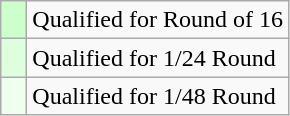<table class="wikitable" style="text-align: left;">
<tr>
<td width="10px" bgcolor="#ccffcc"></td>
<td>Qualified for Round of 16</td>
</tr>
<tr>
<td width="10px" bgcolor="#ddffdd"></td>
<td>Qualified for 1/24 Round</td>
</tr>
<tr>
<td width="10px" bgcolor="#eeffee"></td>
<td>Qualified for 1/48 Round</td>
</tr>
</table>
